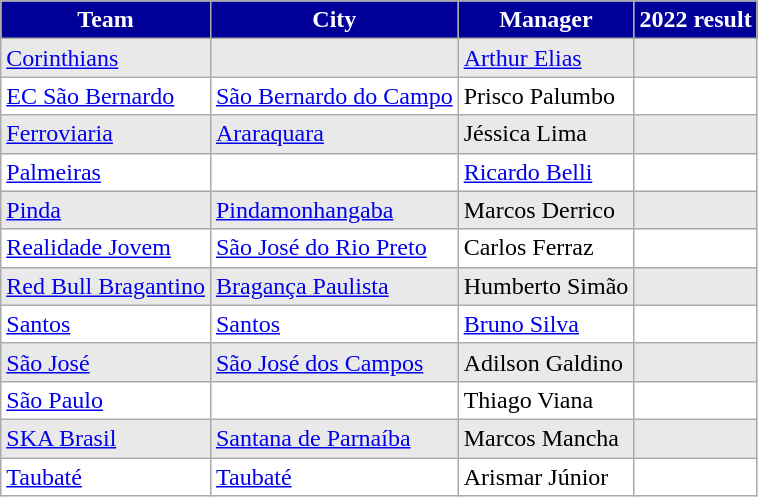<table border="0,75" cellpadding="2" style="border-collapse: collapse;" class="wikitable sortable">
<tr>
<th style="background: #009; color: #fff;">Team</th>
<th style="background: #009; color: #fff;">City</th>
<th style="background: #009; color: #fff;">Manager</th>
<th style="background: #009; color: #fff;">2022 result</th>
</tr>
<tr style="background:#e9e9e9; color:black">
<td><a href='#'>Corinthians</a></td>
<td></td>
<td> <a href='#'>Arthur Elias</a></td>
<td></td>
</tr>
<tr style="background:white; color:black">
<td><a href='#'>EC São Bernardo</a></td>
<td><a href='#'>São Bernardo do Campo</a></td>
<td> Prisco Palumbo</td>
<td></td>
</tr>
<tr style="background:#e9e9e9; color:black">
<td><a href='#'>Ferroviaria</a></td>
<td><a href='#'>Araraquara</a></td>
<td> Jéssica Lima</td>
<td></td>
</tr>
<tr style="background:white; color:black">
<td><a href='#'>Palmeiras</a></td>
<td></td>
<td> <a href='#'>Ricardo Belli</a></td>
<td></td>
</tr>
<tr style="background:#e9e9e9; color:black">
<td><a href='#'>Pinda</a></td>
<td><a href='#'>Pindamonhangaba</a></td>
<td> Marcos Derrico</td>
<td></td>
</tr>
<tr style="background:white; color:black">
<td><a href='#'>Realidade Jovem</a></td>
<td><a href='#'>São José do Rio Preto</a></td>
<td> Carlos Ferraz</td>
<td></td>
</tr>
<tr style="background:#e9e9e9; color:black">
<td><a href='#'>Red Bull Bragantino</a></td>
<td><a href='#'>Bragança Paulista</a></td>
<td> Humberto Simão</td>
<td></td>
</tr>
<tr style="background:white; color:black">
<td><a href='#'>Santos</a></td>
<td><a href='#'>Santos</a></td>
<td> <a href='#'>Bruno Silva</a></td>
<td></td>
</tr>
<tr style="background:#e9e9e9; color:black">
<td><a href='#'>São José</a></td>
<td><a href='#'>São José dos Campos</a></td>
<td> Adilson Galdino</td>
<td></td>
</tr>
<tr style="background:white; color:black">
<td><a href='#'>São Paulo</a></td>
<td></td>
<td> Thiago Viana</td>
<td></td>
</tr>
<tr style="background:#e9e9e9; color:black">
<td><a href='#'>SKA Brasil</a></td>
<td><a href='#'>Santana de Parnaíba</a></td>
<td> Marcos Mancha</td>
<td></td>
</tr>
<tr style="background:white; color:black">
<td><a href='#'>Taubaté</a></td>
<td><a href='#'>Taubaté</a></td>
<td> Arismar Júnior</td>
<td></td>
</tr>
</table>
